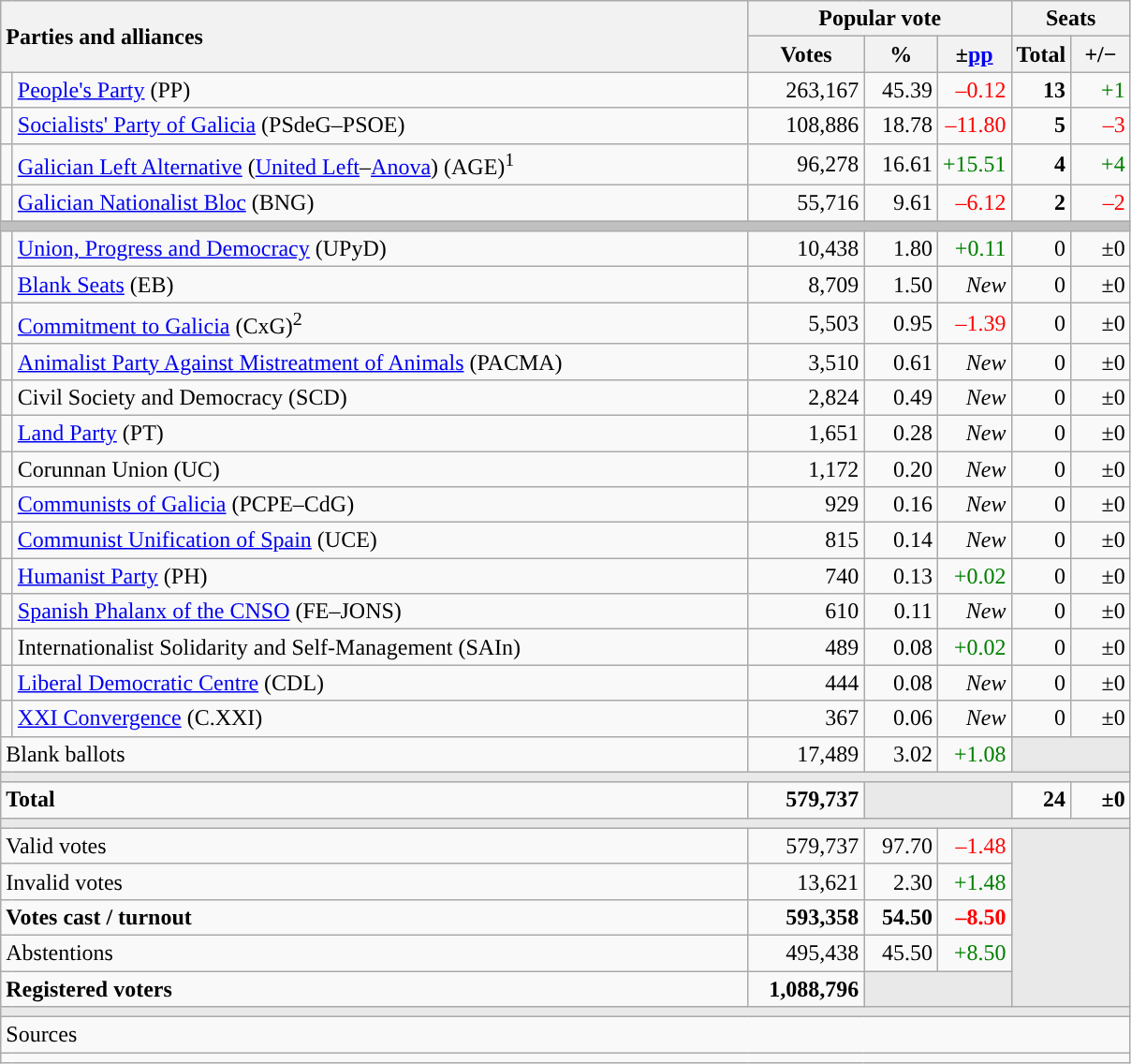<table class="wikitable" style="text-align:right;">
<tr>
<th style="text-align:left;" rowspan="2" colspan="2" width="525">Parties and alliances</th>
<th colspan="3">Popular vote</th>
<th colspan="2">Seats</th>
</tr>
<tr>
<th width="75">Votes</th>
<th width="45">%</th>
<th width="45">±<a href='#'>pp</a></th>
<th width="35">Total</th>
<th width="35">+/−</th>
</tr>
<tr>
<td width="1" style="color:inherit;background:"></td>
<td align="left"><a href='#'>People's Party</a> (PP)</td>
<td>263,167</td>
<td>45.39</td>
<td style="color:red;">–0.12</td>
<td><strong>13</strong></td>
<td style="color:green;">+1</td>
</tr>
<tr>
<td style="color:inherit;background:"></td>
<td align="left"><a href='#'>Socialists' Party of Galicia</a> (PSdeG–PSOE)</td>
<td>108,886</td>
<td>18.78</td>
<td style="color:red;">–11.80</td>
<td><strong>5</strong></td>
<td style="color:red;">–3</td>
</tr>
<tr>
<td style="color:inherit;background:"></td>
<td align="left"><a href='#'>Galician Left Alternative</a> (<a href='#'>United Left</a>–<a href='#'>Anova</a>) (AGE)<sup>1</sup></td>
<td>96,278</td>
<td>16.61</td>
<td style="color:green;">+15.51</td>
<td><strong>4</strong></td>
<td style="color:green;">+4</td>
</tr>
<tr>
<td style="color:inherit;background:"></td>
<td align="left"><a href='#'>Galician Nationalist Bloc</a> (BNG)</td>
<td>55,716</td>
<td>9.61</td>
<td style="color:red;">–6.12</td>
<td><strong>2</strong></td>
<td style="color:red;">–2</td>
</tr>
<tr>
<td colspan="7" bgcolor="#C0C0C0"></td>
</tr>
<tr>
<td style="color:inherit;background:"></td>
<td align="left"><a href='#'>Union, Progress and Democracy</a> (UPyD)</td>
<td>10,438</td>
<td>1.80</td>
<td style="color:green;">+0.11</td>
<td>0</td>
<td>±0</td>
</tr>
<tr>
<td style="color:inherit;background:"></td>
<td align="left"><a href='#'>Blank Seats</a> (EB)</td>
<td>8,709</td>
<td>1.50</td>
<td><em>New</em></td>
<td>0</td>
<td>±0</td>
</tr>
<tr>
<td style="color:inherit;background:"></td>
<td align="left"><a href='#'>Commitment to Galicia</a> (CxG)<sup>2</sup></td>
<td>5,503</td>
<td>0.95</td>
<td style="color:red;">–1.39</td>
<td>0</td>
<td>±0</td>
</tr>
<tr>
<td style="color:inherit;background:"></td>
<td align="left"><a href='#'>Animalist Party Against Mistreatment of Animals</a> (PACMA)</td>
<td>3,510</td>
<td>0.61</td>
<td><em>New</em></td>
<td>0</td>
<td>±0</td>
</tr>
<tr>
<td style="color:inherit;background:"></td>
<td align="left">Civil Society and Democracy (SCD)</td>
<td>2,824</td>
<td>0.49</td>
<td><em>New</em></td>
<td>0</td>
<td>±0</td>
</tr>
<tr>
<td style="color:inherit;background:"></td>
<td align="left"><a href='#'>Land Party</a> (PT)</td>
<td>1,651</td>
<td>0.28</td>
<td><em>New</em></td>
<td>0</td>
<td>±0</td>
</tr>
<tr>
<td style="color:inherit;background:"></td>
<td align="left">Corunnan Union (UC)</td>
<td>1,172</td>
<td>0.20</td>
<td><em>New</em></td>
<td>0</td>
<td>±0</td>
</tr>
<tr>
<td style="color:inherit;background:"></td>
<td align="left"><a href='#'>Communists of Galicia</a> (PCPE–CdG)</td>
<td>929</td>
<td>0.16</td>
<td><em>New</em></td>
<td>0</td>
<td>±0</td>
</tr>
<tr>
<td style="color:inherit;background:"></td>
<td align="left"><a href='#'>Communist Unification of Spain</a> (UCE)</td>
<td>815</td>
<td>0.14</td>
<td><em>New</em></td>
<td>0</td>
<td>±0</td>
</tr>
<tr>
<td style="color:inherit;background:"></td>
<td align="left"><a href='#'>Humanist Party</a> (PH)</td>
<td>740</td>
<td>0.13</td>
<td style="color:green;">+0.02</td>
<td>0</td>
<td>±0</td>
</tr>
<tr>
<td style="color:inherit;background:"></td>
<td align="left"><a href='#'>Spanish Phalanx of the CNSO</a> (FE–JONS)</td>
<td>610</td>
<td>0.11</td>
<td><em>New</em></td>
<td>0</td>
<td>±0</td>
</tr>
<tr>
<td style="color:inherit;background:"></td>
<td align="left">Internationalist Solidarity and Self-Management (SAIn)</td>
<td>489</td>
<td>0.08</td>
<td style="color:green;">+0.02</td>
<td>0</td>
<td>±0</td>
</tr>
<tr>
<td style="color:inherit;background:"></td>
<td align="left"><a href='#'>Liberal Democratic Centre</a> (CDL)</td>
<td>444</td>
<td>0.08</td>
<td><em>New</em></td>
<td>0</td>
<td>±0</td>
</tr>
<tr>
<td style="color:inherit;background:"></td>
<td align="left"><a href='#'>XXI Convergence</a> (C.XXI)</td>
<td>367</td>
<td>0.06</td>
<td><em>New</em></td>
<td>0</td>
<td>±0</td>
</tr>
<tr>
<td align="left" colspan="2">Blank ballots</td>
<td>17,489</td>
<td>3.02</td>
<td style="color:green;">+1.08</td>
<td bgcolor="#E9E9E9" colspan="2"></td>
</tr>
<tr>
<td colspan="7" bgcolor="#E9E9E9"></td>
</tr>
<tr style="font-weight:bold;">
<td align="left" colspan="2">Total</td>
<td>579,737</td>
<td bgcolor="#E9E9E9" colspan="2"></td>
<td>24</td>
<td>±0</td>
</tr>
<tr>
<td colspan="7" bgcolor="#E9E9E9"></td>
</tr>
<tr>
<td align="left" colspan="2">Valid votes</td>
<td>579,737</td>
<td>97.70</td>
<td style="color:red;">–1.48</td>
<td bgcolor="#E9E9E9" colspan="2" rowspan="5"></td>
</tr>
<tr>
<td align="left" colspan="2">Invalid votes</td>
<td>13,621</td>
<td>2.30</td>
<td style="color:green;">+1.48</td>
</tr>
<tr style="font-weight:bold;">
<td align="left" colspan="2">Votes cast / turnout</td>
<td>593,358</td>
<td>54.50</td>
<td style="color:red;">–8.50</td>
</tr>
<tr>
<td align="left" colspan="2">Abstentions</td>
<td>495,438</td>
<td>45.50</td>
<td style="color:green;">+8.50</td>
</tr>
<tr style="font-weight:bold;">
<td align="left" colspan="2">Registered voters</td>
<td>1,088,796</td>
<td bgcolor="#E9E9E9" colspan="2"></td>
</tr>
<tr>
<td colspan="7" bgcolor="#E9E9E9"></td>
</tr>
<tr>
<td align="left" colspan="7">Sources</td>
</tr>
<tr>
<td colspan="7" style="text-align:left; max-width:790px;"></td>
</tr>
</table>
